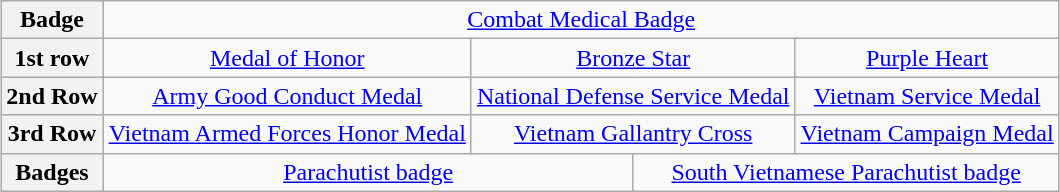<table class="wikitable" style="margin:1em auto; text-align:center;">
<tr>
<th>Badge</th>
<td colspan="12"><a href='#'>Combat Medical Badge</a></td>
</tr>
<tr>
<th>1st row</th>
<td colspan="4"><a href='#'>Medal of Honor</a></td>
<td colspan="4"><a href='#'>Bronze Star</a> <br></td>
<td colspan="4"><a href='#'>Purple Heart</a></td>
</tr>
<tr>
<th>2nd Row</th>
<td colspan="4"><a href='#'>Army Good Conduct Medal</a> <br></td>
<td colspan="4"><a href='#'>National Defense Service Medal</a> <br></td>
<td colspan="4"><a href='#'>Vietnam Service Medal</a> <br></td>
</tr>
<tr>
<th>3rd Row</th>
<td colspan="4"><a href='#'>Vietnam Armed Forces Honor Medal</a> <br></td>
<td colspan="4"><a href='#'>Vietnam Gallantry Cross</a> <br></td>
<td colspan="4"><a href='#'>Vietnam Campaign Medal</a> <br></td>
</tr>
<tr>
<th>Badges</th>
<td colspan="6"><a href='#'>Parachutist badge</a></td>
<td colspan="6"><a href='#'>South Vietnamese Parachutist badge</a></td>
</tr>
</table>
